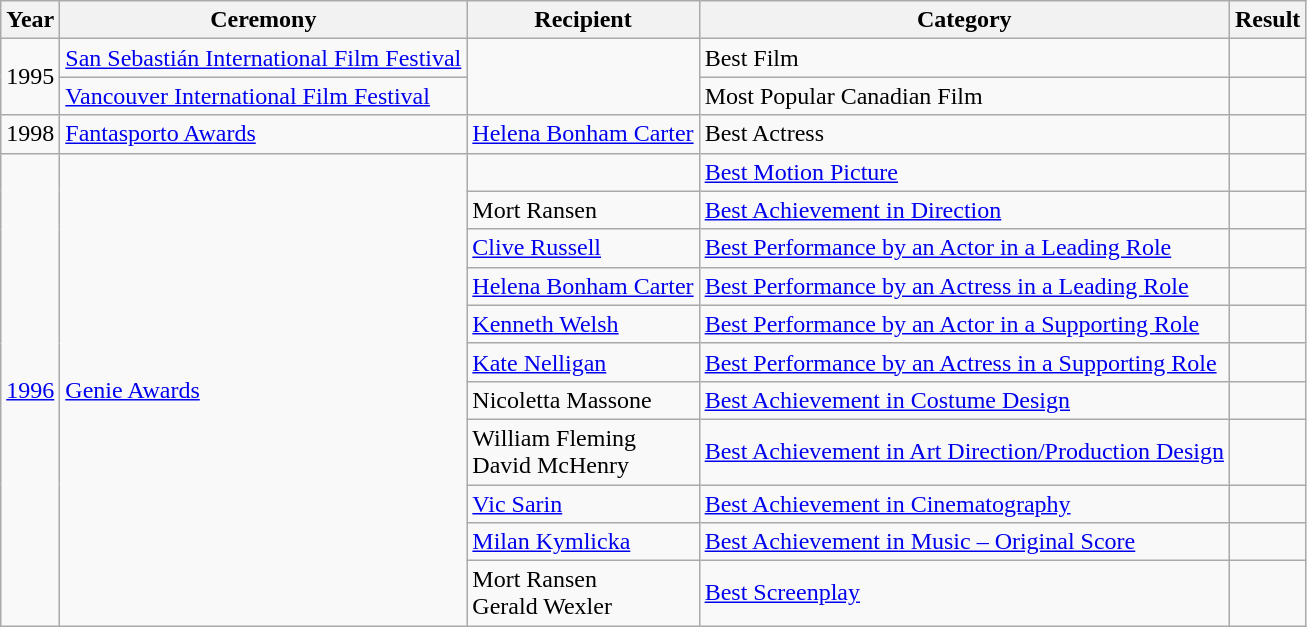<table class="wikitable">
<tr>
<th>Year</th>
<th>Ceremony</th>
<th>Recipient</th>
<th>Category</th>
<th>Result</th>
</tr>
<tr>
<td rowspan="2">1995</td>
<td><a href='#'>San Sebastián International Film Festival</a></td>
<td rowspan="2"></td>
<td>Best Film</td>
<td></td>
</tr>
<tr>
<td><a href='#'>Vancouver International Film Festival</a></td>
<td>Most Popular Canadian Film</td>
<td></td>
</tr>
<tr>
<td>1998</td>
<td><a href='#'>Fantasporto Awards</a></td>
<td><a href='#'>Helena Bonham Carter</a></td>
<td>Best Actress</td>
<td></td>
</tr>
<tr>
<td rowspan="11"><a href='#'>1996</a></td>
<td rowspan="11"><a href='#'>Genie Awards</a></td>
<td></td>
<td><a href='#'>Best Motion Picture</a></td>
<td></td>
</tr>
<tr>
<td>Mort Ransen</td>
<td><a href='#'>Best Achievement in Direction</a></td>
<td></td>
</tr>
<tr>
<td><a href='#'>Clive Russell</a></td>
<td><a href='#'>Best Performance by an Actor in a Leading Role</a></td>
<td></td>
</tr>
<tr>
<td><a href='#'>Helena Bonham Carter</a></td>
<td><a href='#'>Best Performance by an Actress in a Leading Role</a></td>
<td></td>
</tr>
<tr>
<td><a href='#'>Kenneth Welsh</a></td>
<td><a href='#'>Best Performance by an Actor in a Supporting Role</a></td>
<td></td>
</tr>
<tr>
<td><a href='#'>Kate Nelligan</a></td>
<td><a href='#'>Best Performance by an Actress in a Supporting Role</a></td>
<td></td>
</tr>
<tr>
<td>Nicoletta Massone</td>
<td><a href='#'>Best Achievement in Costume Design</a></td>
<td></td>
</tr>
<tr>
<td>William Fleming<br>David McHenry</td>
<td><a href='#'>Best Achievement in Art Direction/Production Design</a></td>
<td></td>
</tr>
<tr>
<td><a href='#'>Vic Sarin</a></td>
<td><a href='#'>Best Achievement in Cinematography</a></td>
<td></td>
</tr>
<tr>
<td><a href='#'>Milan Kymlicka</a></td>
<td><a href='#'>Best Achievement in Music – Original Score</a></td>
<td></td>
</tr>
<tr>
<td>Mort Ransen<br>Gerald Wexler</td>
<td><a href='#'>Best Screenplay</a></td>
<td></td>
</tr>
</table>
